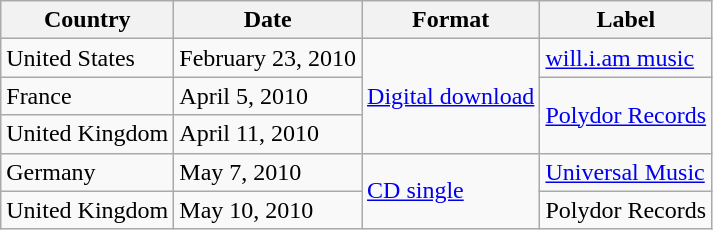<table class="wikitable">
<tr>
<th>Country</th>
<th>Date</th>
<th>Format</th>
<th>Label</th>
</tr>
<tr>
<td>United States</td>
<td>February 23, 2010</td>
<td rowspan="3"><a href='#'>Digital download</a></td>
<td><a href='#'>will.i.am music</a></td>
</tr>
<tr>
<td>France</td>
<td>April 5, 2010</td>
<td rowspan="2"><a href='#'>Polydor Records</a></td>
</tr>
<tr>
<td>United Kingdom</td>
<td>April 11, 2010</td>
</tr>
<tr>
<td>Germany</td>
<td>May 7, 2010</td>
<td rowspan="2"><a href='#'>CD single</a></td>
<td><a href='#'>Universal Music</a></td>
</tr>
<tr>
<td>United Kingdom</td>
<td>May 10, 2010</td>
<td>Polydor Records</td>
</tr>
</table>
